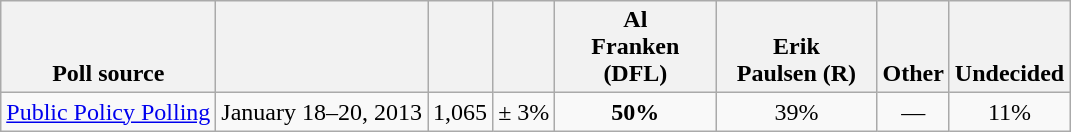<table class="wikitable" style="text-align:center">
<tr valign= bottom>
<th>Poll source</th>
<th></th>
<th></th>
<th></th>
<th style="width:100px;">Al<br>Franken (DFL)</th>
<th style="width:100px;">Erik<br>Paulsen (R)</th>
<th>Other</th>
<th>Undecided</th>
</tr>
<tr>
<td align=left><a href='#'>Public Policy Polling</a></td>
<td>January 18–20, 2013</td>
<td>1,065</td>
<td>± 3%</td>
<td><strong>50%</strong></td>
<td>39%</td>
<td>—</td>
<td>11%</td>
</tr>
</table>
